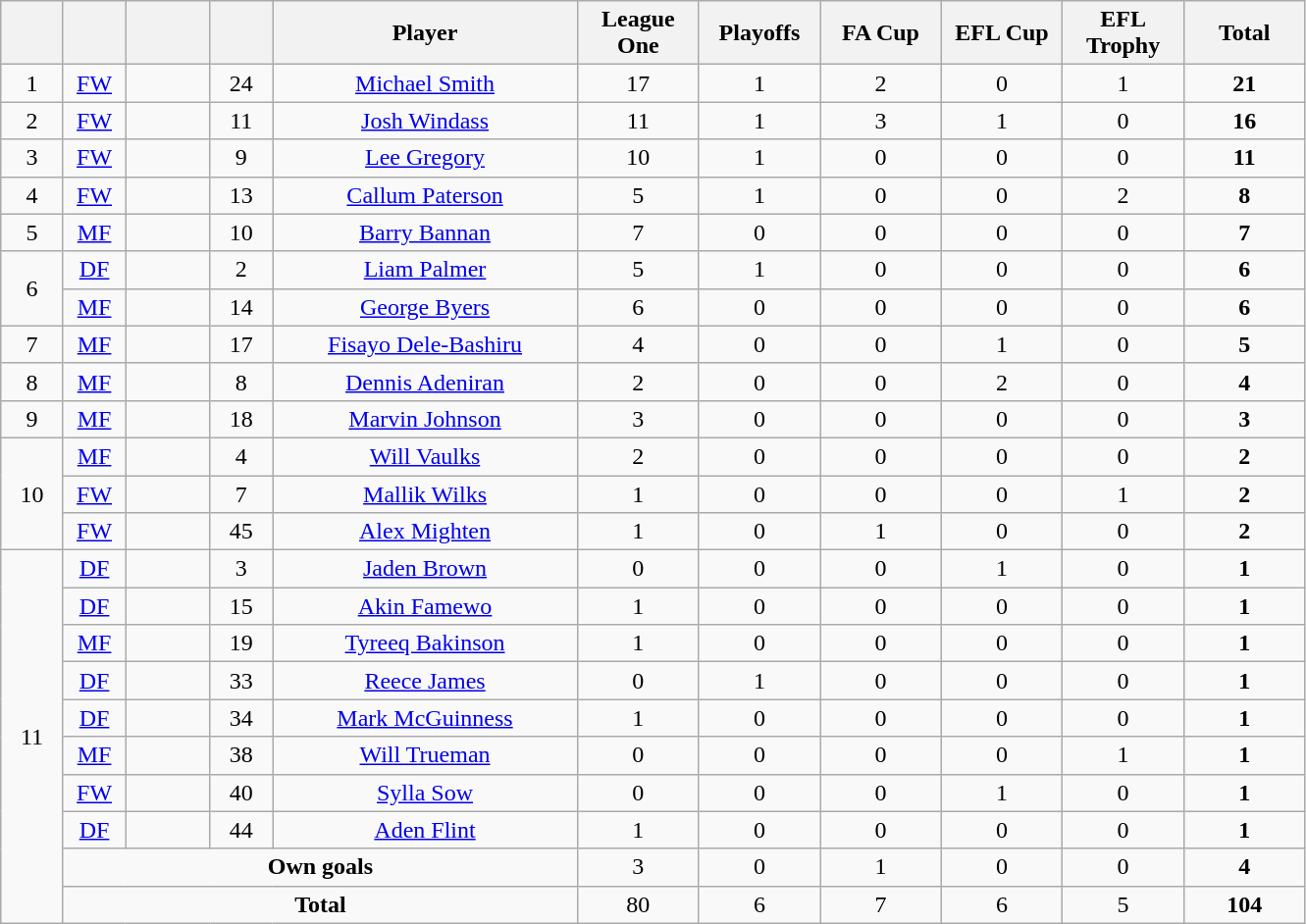<table class="wikitable" style="text-align:center">
<tr>
<th style="width:35px"></th>
<th style="width:35px"></th>
<th style="width:50px"></th>
<th style="width:35px"></th>
<th style="width:200px">Player</th>
<th style="width:75px">League One</th>
<th style="width:75px">Playoffs</th>
<th style="width:75px">FA Cup</th>
<th style="width:75px">EFL Cup</th>
<th style="width:75px">EFL Trophy</th>
<th style="width:75px">Total</th>
</tr>
<tr>
<td rowspan=1>1</td>
<td><a href='#'>FW</a></td>
<td></td>
<td>24</td>
<td><a href='#'>Michael Smith</a></td>
<td>17</td>
<td>1</td>
<td>2</td>
<td>0</td>
<td>1</td>
<td><strong>21</strong></td>
</tr>
<tr>
<td rowspan=1>2</td>
<td><a href='#'>FW</a></td>
<td></td>
<td>11</td>
<td><a href='#'>Josh Windass</a></td>
<td>11</td>
<td>1</td>
<td>3</td>
<td>1</td>
<td>0</td>
<td><strong>16</strong></td>
</tr>
<tr>
<td rowspan=1>3</td>
<td><a href='#'>FW</a></td>
<td></td>
<td>9</td>
<td><a href='#'>Lee Gregory</a></td>
<td>10</td>
<td>1</td>
<td>0</td>
<td>0</td>
<td>0</td>
<td><strong>11</strong></td>
</tr>
<tr>
<td rowspan=1>4</td>
<td><a href='#'>FW</a></td>
<td></td>
<td>13</td>
<td><a href='#'>Callum Paterson</a></td>
<td>5</td>
<td>1</td>
<td>0</td>
<td>0</td>
<td>2</td>
<td><strong>8</strong></td>
</tr>
<tr>
<td rowspan=1>5</td>
<td><a href='#'>MF</a></td>
<td></td>
<td>10</td>
<td><a href='#'>Barry Bannan</a></td>
<td>7</td>
<td>0</td>
<td>0</td>
<td>0</td>
<td>0</td>
<td><strong>7</strong></td>
</tr>
<tr>
<td rowspan=2>6</td>
<td><a href='#'>DF</a></td>
<td></td>
<td>2</td>
<td><a href='#'>Liam Palmer</a></td>
<td>5</td>
<td>1</td>
<td>0</td>
<td>0</td>
<td>0</td>
<td><strong>6</strong></td>
</tr>
<tr>
<td><a href='#'>MF</a></td>
<td></td>
<td>14</td>
<td><a href='#'>George Byers</a></td>
<td>6</td>
<td>0</td>
<td>0</td>
<td>0</td>
<td>0</td>
<td><strong>6</strong></td>
</tr>
<tr>
<td rowspan=1>7</td>
<td><a href='#'>MF</a></td>
<td></td>
<td>17</td>
<td><a href='#'>Fisayo Dele-Bashiru</a></td>
<td>4</td>
<td>0</td>
<td>0</td>
<td>1</td>
<td>0</td>
<td><strong>5</strong></td>
</tr>
<tr>
<td rowspan=1>8</td>
<td><a href='#'>MF</a></td>
<td></td>
<td>8</td>
<td><a href='#'>Dennis Adeniran</a></td>
<td>2</td>
<td>0</td>
<td>0</td>
<td>2</td>
<td>0</td>
<td><strong>4</strong></td>
</tr>
<tr>
<td rowspan=1>9</td>
<td><a href='#'>MF</a></td>
<td></td>
<td>18</td>
<td><a href='#'>Marvin Johnson</a></td>
<td>3</td>
<td>0</td>
<td>0</td>
<td>0</td>
<td>0</td>
<td><strong>3</strong></td>
</tr>
<tr>
<td rowspan=3>10</td>
<td><a href='#'>MF</a></td>
<td></td>
<td>4</td>
<td><a href='#'>Will Vaulks</a></td>
<td>2</td>
<td>0</td>
<td>0</td>
<td>0</td>
<td>0</td>
<td><strong>2</strong></td>
</tr>
<tr>
<td><a href='#'>FW</a></td>
<td></td>
<td>7</td>
<td><a href='#'>Mallik Wilks</a></td>
<td>1</td>
<td>0</td>
<td>0</td>
<td>0</td>
<td>1</td>
<td><strong>2</strong></td>
</tr>
<tr>
<td><a href='#'>FW</a></td>
<td></td>
<td>45</td>
<td><a href='#'>Alex Mighten</a></td>
<td>1</td>
<td>0</td>
<td>1</td>
<td>0</td>
<td>0</td>
<td><strong>2</strong></td>
</tr>
<tr>
<td rowspan=10>11</td>
<td><a href='#'>DF</a></td>
<td></td>
<td>3</td>
<td><a href='#'>Jaden Brown</a></td>
<td>0</td>
<td>0</td>
<td>0</td>
<td>1</td>
<td>0</td>
<td><strong>1</strong></td>
</tr>
<tr>
<td><a href='#'>DF</a></td>
<td></td>
<td>15</td>
<td><a href='#'>Akin Famewo</a></td>
<td>1</td>
<td>0</td>
<td>0</td>
<td>0</td>
<td>0</td>
<td><strong>1</strong></td>
</tr>
<tr>
<td><a href='#'>MF</a></td>
<td></td>
<td>19</td>
<td><a href='#'>Tyreeq Bakinson</a></td>
<td>1</td>
<td>0</td>
<td>0</td>
<td>0</td>
<td>0</td>
<td><strong>1</strong></td>
</tr>
<tr>
<td><a href='#'>DF</a></td>
<td></td>
<td>33</td>
<td><a href='#'>Reece James</a></td>
<td>0</td>
<td>1</td>
<td>0</td>
<td>0</td>
<td>0</td>
<td><strong>1</strong></td>
</tr>
<tr>
<td><a href='#'>DF</a></td>
<td></td>
<td>34</td>
<td><a href='#'>Mark McGuinness</a></td>
<td>1</td>
<td>0</td>
<td>0</td>
<td>0</td>
<td>0</td>
<td><strong>1</strong></td>
</tr>
<tr>
<td><a href='#'>MF</a></td>
<td></td>
<td>38</td>
<td><a href='#'>Will Trueman</a></td>
<td>0</td>
<td>0</td>
<td>0</td>
<td>0</td>
<td>1</td>
<td><strong>1</strong></td>
</tr>
<tr>
<td><a href='#'>FW</a></td>
<td></td>
<td>40</td>
<td><a href='#'>Sylla Sow</a></td>
<td>0</td>
<td>0</td>
<td>0</td>
<td>1</td>
<td>0</td>
<td><strong>1</strong></td>
</tr>
<tr>
<td><a href='#'>DF</a></td>
<td></td>
<td>44</td>
<td><a href='#'>Aden Flint</a></td>
<td>1</td>
<td>0</td>
<td>0</td>
<td>0</td>
<td>0</td>
<td><strong>1</strong></td>
</tr>
<tr>
<td colspan="4"><strong>Own goals</strong></td>
<td>3</td>
<td>0</td>
<td>1</td>
<td>0</td>
<td>0</td>
<td><strong>4</strong></td>
</tr>
<tr>
<td colspan="4"><strong>Total</strong></td>
<td>80</td>
<td>6</td>
<td>7</td>
<td>6</td>
<td>5</td>
<td><strong>104</strong></td>
</tr>
</table>
